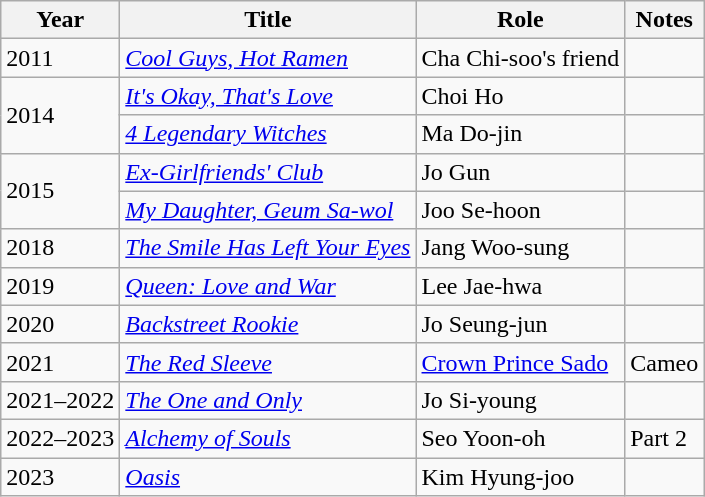<table class="wikitable">
<tr>
<th>Year</th>
<th>Title</th>
<th>Role</th>
<th>Notes</th>
</tr>
<tr>
<td>2011</td>
<td><em><a href='#'>Cool Guys, Hot Ramen</a></em></td>
<td>Cha Chi-soo's friend</td>
<td></td>
</tr>
<tr>
<td rowspan="2">2014</td>
<td><em><a href='#'>It's Okay, That's Love</a></em></td>
<td>Choi Ho</td>
<td></td>
</tr>
<tr>
<td><em><a href='#'>4 Legendary Witches</a></em></td>
<td>Ma Do-jin</td>
<td></td>
</tr>
<tr>
<td rowspan="2">2015</td>
<td><em><a href='#'>Ex-Girlfriends' Club</a></em></td>
<td>Jo Gun</td>
<td></td>
</tr>
<tr>
<td><em><a href='#'>My Daughter, Geum Sa-wol</a></em></td>
<td>Joo Se-hoon</td>
<td></td>
</tr>
<tr>
<td>2018</td>
<td><em><a href='#'>The Smile Has Left Your Eyes</a></em></td>
<td>Jang Woo-sung</td>
<td></td>
</tr>
<tr>
<td>2019</td>
<td><em><a href='#'>Queen: Love and War</a></em></td>
<td>Lee Jae-hwa</td>
<td></td>
</tr>
<tr>
<td>2020</td>
<td><em><a href='#'>Backstreet Rookie</a></em></td>
<td>Jo Seung-jun</td>
<td></td>
</tr>
<tr>
<td>2021</td>
<td><em><a href='#'>The Red Sleeve</a></em></td>
<td><a href='#'>Crown Prince Sado</a></td>
<td>Cameo</td>
</tr>
<tr>
<td>2021–2022</td>
<td><em><a href='#'>The One and Only</a></em></td>
<td>Jo Si-young</td>
<td></td>
</tr>
<tr>
<td>2022–2023</td>
<td><em><a href='#'>Alchemy of Souls</a></em></td>
<td>Seo Yoon-oh</td>
<td>Part 2</td>
</tr>
<tr>
<td>2023</td>
<td><em><a href='#'>Oasis</a></em></td>
<td>Kim Hyung-joo</td>
<td></td>
</tr>
</table>
